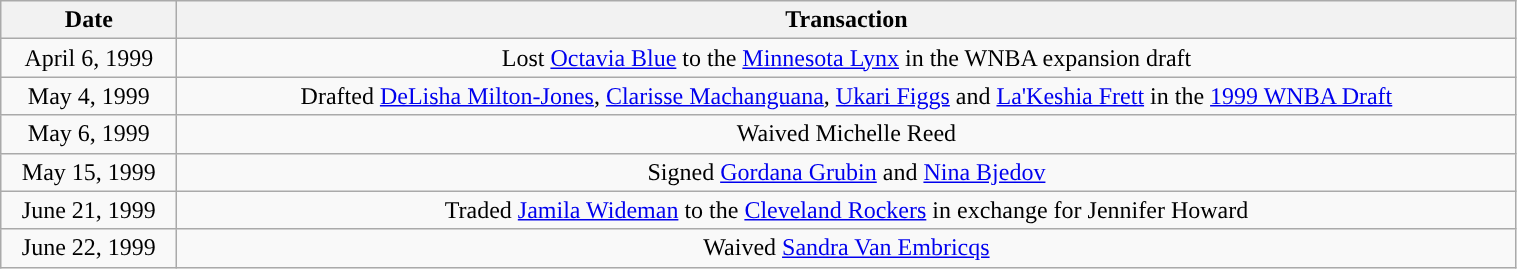<table class="wikitable" style="width:80%; text-align: center;">
<tr>
<th>Date</th>
<th>Transaction</th>
</tr>
<tr>
<td>April 6, 1999</td>
<td>Lost <a href='#'>Octavia Blue</a> to the <a href='#'>Minnesota Lynx</a> in the WNBA expansion draft</td>
</tr>
<tr>
<td>May 4, 1999</td>
<td>Drafted <a href='#'>DeLisha Milton-Jones</a>, <a href='#'>Clarisse Machanguana</a>, <a href='#'>Ukari Figgs</a> and <a href='#'>La'Keshia Frett</a> in the <a href='#'>1999 WNBA Draft</a></td>
</tr>
<tr>
<td>May 6, 1999</td>
<td>Waived Michelle Reed</td>
</tr>
<tr>
<td>May 15, 1999</td>
<td>Signed <a href='#'>Gordana Grubin</a> and <a href='#'>Nina Bjedov</a></td>
</tr>
<tr>
<td>June 21, 1999</td>
<td>Traded <a href='#'>Jamila Wideman</a> to the <a href='#'>Cleveland Rockers</a> in exchange for Jennifer Howard</td>
</tr>
<tr>
<td>June 22, 1999</td>
<td>Waived <a href='#'>Sandra Van Embricqs</a></td>
</tr>
</table>
